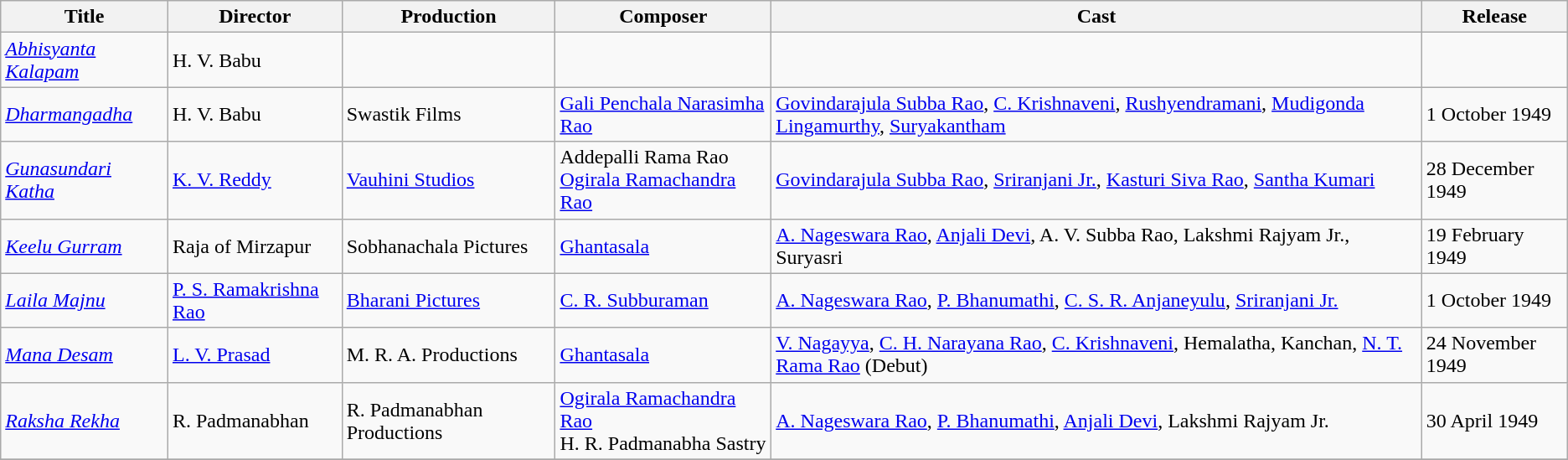<table class="wikitable">
<tr>
<th>Title</th>
<th>Director</th>
<th>Production</th>
<th>Composer</th>
<th>Cast</th>
<th>Release</th>
</tr>
<tr>
<td><em><a href='#'>Abhisyanta Kalapam</a></em></td>
<td>H. V. Babu</td>
<td></td>
<td></td>
<td></td>
<td></td>
</tr>
<tr>
<td><em><a href='#'>Dharmangadha</a></em></td>
<td>H. V. Babu</td>
<td>Swastik Films</td>
<td><a href='#'>Gali Penchala Narasimha Rao</a></td>
<td><a href='#'>Govindarajula Subba Rao</a>, <a href='#'>C. Krishnaveni</a>, <a href='#'>Rushyendramani</a>, <a href='#'>Mudigonda Lingamurthy</a>, <a href='#'>Suryakantham</a></td>
<td>1 October 1949</td>
</tr>
<tr>
<td><em><a href='#'>Gunasundari Katha</a></em></td>
<td><a href='#'>K. V. Reddy</a></td>
<td><a href='#'>Vauhini Studios</a></td>
<td>Addepalli Rama Rao<br><a href='#'>Ogirala Ramachandra Rao</a></td>
<td><a href='#'>Govindarajula Subba Rao</a>, <a href='#'>Sriranjani Jr.</a>, <a href='#'>Kasturi Siva Rao</a>, <a href='#'>Santha Kumari</a></td>
<td>28 December 1949</td>
</tr>
<tr>
<td><em><a href='#'>Keelu Gurram</a></em></td>
<td>Raja of Mirzapur</td>
<td>Sobhanachala Pictures</td>
<td><a href='#'>Ghantasala</a></td>
<td><a href='#'>A. Nageswara Rao</a>, <a href='#'>Anjali Devi</a>, A. V. Subba Rao, Lakshmi Rajyam Jr., Suryasri</td>
<td>19 February 1949</td>
</tr>
<tr>
<td><em><a href='#'>Laila Majnu</a></em></td>
<td><a href='#'>P. S. Ramakrishna Rao</a></td>
<td><a href='#'>Bharani Pictures</a></td>
<td><a href='#'>C. R. Subburaman</a></td>
<td><a href='#'>A. Nageswara Rao</a>, <a href='#'>P. Bhanumathi</a>, <a href='#'>C. S. R. Anjaneyulu</a>, <a href='#'>Sriranjani Jr.</a></td>
<td>1 October 1949</td>
</tr>
<tr>
<td><em><a href='#'>Mana Desam</a></em></td>
<td><a href='#'>L. V. Prasad</a></td>
<td>M. R. A. Productions</td>
<td><a href='#'>Ghantasala</a></td>
<td><a href='#'>V. Nagayya</a>, <a href='#'>C. H. Narayana Rao</a>, <a href='#'>C. Krishnaveni</a>, Hemalatha, Kanchan, <a href='#'>N. T. Rama Rao</a> (Debut)</td>
<td>24 November 1949</td>
</tr>
<tr>
<td><em><a href='#'>Raksha Rekha</a></em></td>
<td>R. Padmanabhan</td>
<td>R. Padmanabhan Productions</td>
<td><a href='#'>Ogirala Ramachandra Rao</a><br>H. R. Padmanabha Sastry</td>
<td><a href='#'>A. Nageswara Rao</a>, <a href='#'>P. Bhanumathi</a>, <a href='#'>Anjali Devi</a>, Lakshmi Rajyam Jr.</td>
<td>30 April 1949</td>
</tr>
<tr>
</tr>
</table>
